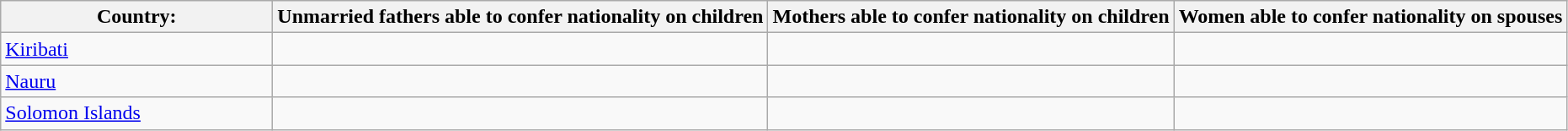<table class="wikitable" style="margin: 1em 1em 1em 0;">
<tr style="text-align:center;">
<th scope="col" style="width: 13em;">Country:</th>
<th scope="col">Unmarried fathers able to confer nationality on children</th>
<th scope="col">Mothers able to confer nationality on children</th>
<th scope="col">Women able to confer nationality on spouses</th>
</tr>
<tr>
<td> <a href='#'>Kiribati</a></td>
<td></td>
<td></td>
<td></td>
</tr>
<tr>
<td> <a href='#'>Nauru</a></td>
<td></td>
<td></td>
<td></td>
</tr>
<tr>
<td> <a href='#'>Solomon Islands</a></td>
<td></td>
<td></td>
<td></td>
</tr>
</table>
